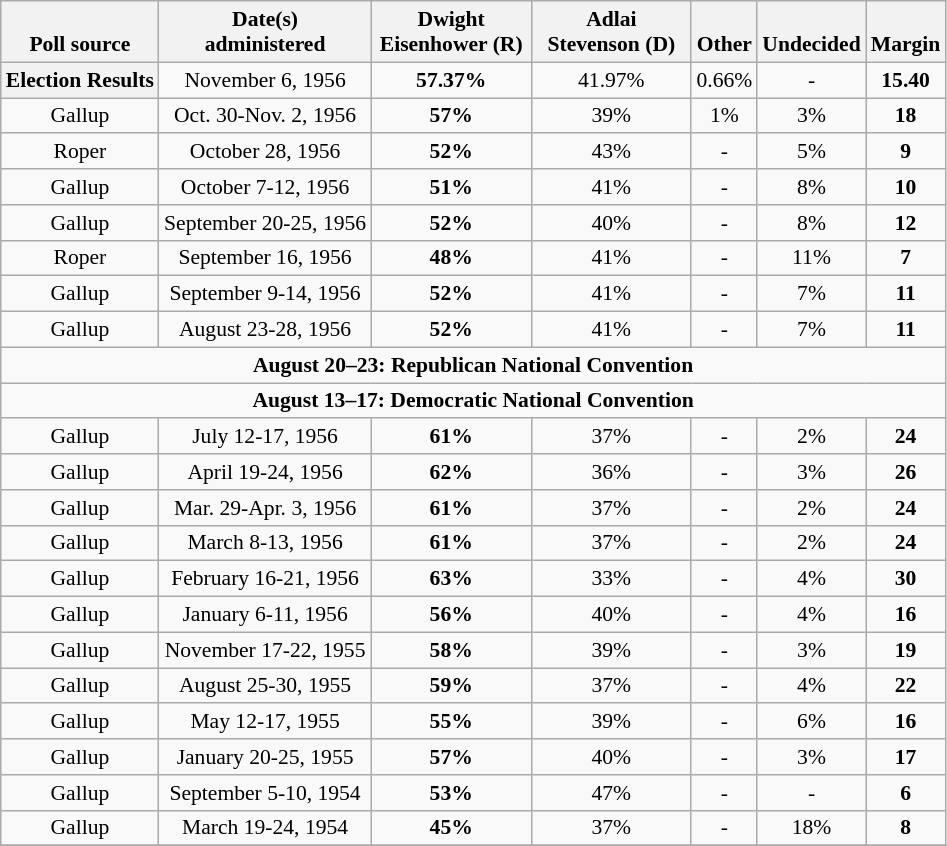<table class="wikitable sortable mw-collapsible mw-collapsed" style="text-align:center;font-size:90%;line-height:17px">
<tr valign= bottom>
<th>Poll source</th>
<th>Date(s)<br>administered</th>
<th class="unsortable" style="width:100px;">Dwight<br>Eisenhower (R)</th>
<th class="unsortable" style="width:100px;">Adlai<br>Stevenson (D)</th>
<th class="unsortable">Other</th>
<th class="unsortable">Undecided</th>
<th class="unsortable">Margin</th>
</tr>
<tr>
<th><strong>Election Results</strong></th>
<td>November 6, 1956</td>
<td align="center" ><strong>57.37%</strong></td>
<td align="center">41.97%</td>
<td align="center">0.66%</td>
<td>-</td>
<td><strong>15.40</strong></td>
</tr>
<tr>
<td rowspan=1>Gallup</td>
<td rowspan=1>Oct. 30-Nov. 2, 1956</td>
<td><strong>57%</strong></td>
<td>39%</td>
<td>1%</td>
<td>3%</td>
<td><strong>18</strong></td>
</tr>
<tr>
<td rowspan=1>Roper</td>
<td rowspan=1>October 28, 1956</td>
<td><strong>52%</strong></td>
<td>43%</td>
<td>-</td>
<td>5%</td>
<td><strong>9</strong></td>
</tr>
<tr>
<td rowspan=1>Gallup</td>
<td rowspan=1>October 7-12, 1956</td>
<td><strong>51%</strong></td>
<td>41%</td>
<td>-</td>
<td>8%</td>
<td><strong>10</strong></td>
</tr>
<tr>
<td rowspan=1>Gallup</td>
<td rowspan=1>September 20-25, 1956</td>
<td><strong>52%</strong></td>
<td>40%</td>
<td>-</td>
<td>8%</td>
<td><strong>12</strong></td>
</tr>
<tr>
<td rowspan=1>Roper</td>
<td rowspan=1>September 16, 1956</td>
<td><strong>48%</strong></td>
<td>41%</td>
<td>-</td>
<td>11%</td>
<td><strong>7</strong></td>
</tr>
<tr>
<td rowspan=1>Gallup</td>
<td rowspan=1>September 9-14, 1956</td>
<td><strong>52%</strong></td>
<td>41%</td>
<td>-</td>
<td>7%</td>
<td><strong>11</strong></td>
</tr>
<tr>
<td rowspan=1>Gallup</td>
<td rowspan=1>August 23-28, 1956</td>
<td><strong>52%</strong></td>
<td>41%</td>
<td>-</td>
<td>7%</td>
<td><strong>11</strong></td>
</tr>
<tr>
<td colspan="10"  align="center"><strong>August 20–23: Republican National Convention</strong></td>
</tr>
<tr>
<td colspan="10"  align="center"><strong>August 13–17: Democratic National Convention</strong></td>
</tr>
<tr>
<td rowspan=1>Gallup</td>
<td rowspan=1>July 12-17, 1956</td>
<td><strong>61%</strong></td>
<td>37%</td>
<td>-</td>
<td>2%</td>
<td><strong>24</strong></td>
</tr>
<tr>
<td rowspan=1>Gallup</td>
<td rowspan=1>April 19-24, 1956</td>
<td><strong>62%</strong></td>
<td>36%</td>
<td>-</td>
<td>3%</td>
<td><strong>26</strong></td>
</tr>
<tr>
<td rowspan=1>Gallup</td>
<td rowspan=1>Mar. 29-Apr. 3, 1956</td>
<td><strong>61%</strong></td>
<td>37%</td>
<td>-</td>
<td>2%</td>
<td><strong>24</strong></td>
</tr>
<tr>
<td rowspan=1>Gallup</td>
<td rowspan=1>March 8-13, 1956</td>
<td><strong>61%</strong></td>
<td>37%</td>
<td>-</td>
<td>2%</td>
<td><strong>24</strong></td>
</tr>
<tr>
<td rowspan=1>Gallup</td>
<td rowspan=1>February  16-21, 1956</td>
<td><strong>63%</strong></td>
<td>33%</td>
<td>-</td>
<td>4%</td>
<td><strong>30</strong></td>
</tr>
<tr>
<td rowspan=1>Gallup</td>
<td rowspan=1>January 6-11, 1956</td>
<td><strong>56%</strong></td>
<td>40%</td>
<td>-</td>
<td>4%</td>
<td><strong>16</strong></td>
</tr>
<tr>
<td rowspan=1>Gallup</td>
<td rowspan=1>November 17-22, 1955</td>
<td><strong>58%</strong></td>
<td>39%</td>
<td>-</td>
<td>3%</td>
<td><strong>19</strong></td>
</tr>
<tr>
<td rowspan=1>Gallup</td>
<td rowspan=1>August 25-30, 1955</td>
<td><strong>59%</strong></td>
<td>37%</td>
<td>-</td>
<td>4%</td>
<td><strong>22</strong></td>
</tr>
<tr>
<td rowspan=1>Gallup</td>
<td rowspan=1>May 12-17, 1955</td>
<td><strong>55%</strong></td>
<td>39%</td>
<td>-</td>
<td>6%</td>
<td><strong>16</strong></td>
</tr>
<tr>
<td rowspan=1>Gallup</td>
<td rowspan=1>January 20-25, 1955</td>
<td><strong>57%</strong></td>
<td>40%</td>
<td>-</td>
<td>3%</td>
<td><strong>17</strong></td>
</tr>
<tr>
<td rowspan=1>Gallup</td>
<td rowspan=1>September 5-10, 1954</td>
<td><strong>53%</strong></td>
<td>47%</td>
<td>-</td>
<td>-</td>
<td><strong>6</strong></td>
</tr>
<tr>
<td rowspan=1>Gallup</td>
<td rowspan=1>March 19-24, 1954</td>
<td><strong>45%</strong></td>
<td>37%</td>
<td>-</td>
<td>18%</td>
<td><strong>8</strong></td>
</tr>
<tr>
</tr>
</table>
